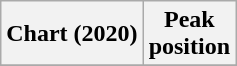<table class="wikitable plainrowheaders">
<tr>
<th>Chart (2020)</th>
<th>Peak<br>position</th>
</tr>
<tr>
</tr>
</table>
